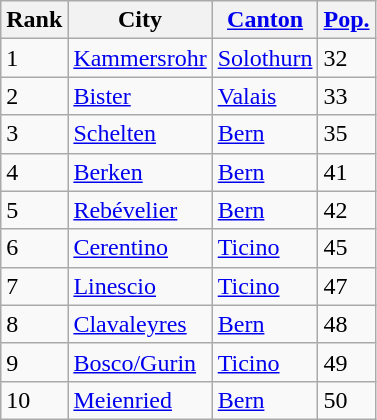<table class="wikitable sortable">
<tr>
<th>Rank</th>
<th>City</th>
<th><a href='#'>Canton</a></th>
<th><a href='#'>Pop.</a></th>
</tr>
<tr>
<td>1</td>
<td><a href='#'>Kammersrohr</a></td>
<td><a href='#'>Solothurn</a></td>
<td>32</td>
</tr>
<tr>
<td>2</td>
<td><a href='#'>Bister</a></td>
<td><a href='#'>Valais</a></td>
<td>33</td>
</tr>
<tr>
<td>3</td>
<td><a href='#'>Schelten</a></td>
<td><a href='#'>Bern</a></td>
<td>35</td>
</tr>
<tr>
<td>4</td>
<td><a href='#'>Berken</a></td>
<td><a href='#'>Bern</a></td>
<td>41</td>
</tr>
<tr>
<td>5</td>
<td><a href='#'>Rebévelier</a></td>
<td><a href='#'>Bern</a></td>
<td>42</td>
</tr>
<tr>
<td>6</td>
<td><a href='#'>Cerentino</a></td>
<td><a href='#'>Ticino</a></td>
<td>45</td>
</tr>
<tr>
<td>7</td>
<td><a href='#'>Linescio</a></td>
<td><a href='#'>Ticino</a></td>
<td>47</td>
</tr>
<tr>
<td>8</td>
<td><a href='#'>Clavaleyres</a></td>
<td><a href='#'>Bern</a></td>
<td>48</td>
</tr>
<tr>
<td>9</td>
<td><a href='#'>Bosco/Gurin</a></td>
<td><a href='#'>Ticino</a></td>
<td>49</td>
</tr>
<tr>
<td>10</td>
<td><a href='#'>Meienried</a></td>
<td><a href='#'>Bern</a></td>
<td>50</td>
</tr>
</table>
